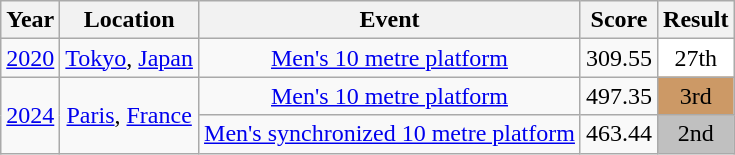<table class="wikitable" style="text-align:center;">
<tr>
<th>Year</th>
<th>Location</th>
<th>Event</th>
<th>Score</th>
<th>Result</th>
</tr>
<tr>
<td><a href='#'>2020</a></td>
<td><a href='#'>Tokyo</a>, <a href='#'>Japan</a></td>
<td><a href='#'>Men's 10 metre platform</a></td>
<td>309.55</td>
<td bgcolor="white">27th</td>
</tr>
<tr>
<td rowspan=2><a href='#'>2024</a></td>
<td rowspan=2><a href='#'>Paris</a>, <a href='#'>France</a></td>
<td><a href='#'>Men's 10 metre platform</a></td>
<td>497.35</td>
<td bgcolor="#cc9966">3rd</td>
</tr>
<tr>
<td><a href='#'>Men's synchronized 10 metre platform</a></td>
<td>463.44</td>
<td bgcolor="silver">2nd</td>
</tr>
</table>
